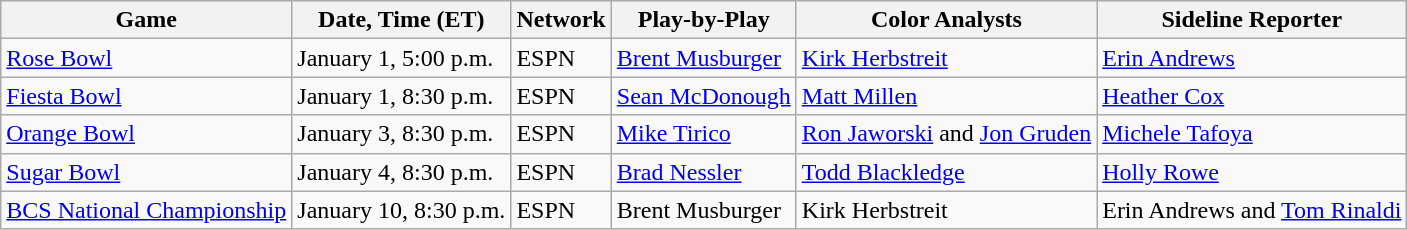<table class="wikitable">
<tr>
<th>Game</th>
<th>Date, Time (ET)</th>
<th>Network</th>
<th>Play-by-Play</th>
<th>Color Analysts</th>
<th>Sideline Reporter</th>
</tr>
<tr>
<td><a href='#'>Rose Bowl</a></td>
<td>January 1, 5:00 p.m.</td>
<td>ESPN</td>
<td><a href='#'>Brent Musburger</a></td>
<td><a href='#'>Kirk Herbstreit</a></td>
<td><a href='#'>Erin Andrews</a></td>
</tr>
<tr>
<td><a href='#'>Fiesta Bowl</a></td>
<td>January 1, 8:30 p.m.</td>
<td>ESPN</td>
<td><a href='#'>Sean McDonough</a></td>
<td><a href='#'>Matt Millen</a></td>
<td><a href='#'>Heather Cox</a></td>
</tr>
<tr>
<td><a href='#'>Orange Bowl</a></td>
<td>January 3, 8:30 p.m.</td>
<td>ESPN</td>
<td><a href='#'>Mike Tirico</a></td>
<td><a href='#'>Ron Jaworski</a> and <a href='#'>Jon Gruden</a></td>
<td><a href='#'>Michele Tafoya</a></td>
</tr>
<tr>
<td><a href='#'>Sugar Bowl</a></td>
<td>January 4, 8:30 p.m.</td>
<td>ESPN</td>
<td><a href='#'>Brad Nessler</a></td>
<td><a href='#'>Todd Blackledge</a></td>
<td><a href='#'>Holly Rowe</a></td>
</tr>
<tr>
<td><a href='#'>BCS National Championship</a></td>
<td>January 10, 8:30 p.m.</td>
<td>ESPN</td>
<td>Brent Musburger</td>
<td>Kirk Herbstreit</td>
<td>Erin Andrews and <a href='#'>Tom Rinaldi</a></td>
</tr>
</table>
